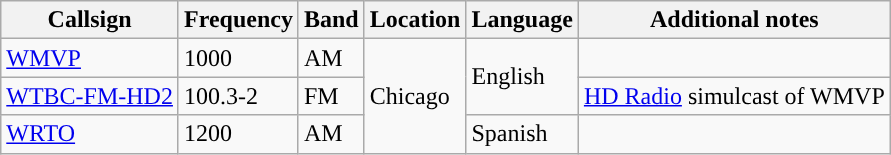<table class="wikitable">
<tr>
<th>Callsign</th>
<th>Frequency</th>
<th>Band</th>
<th>Location</th>
<th>Language</th>
<th>Additional notes</th>
</tr>
<tr>
<td><a href='#'>WMVP</a></td>
<td>1000</td>
<td>AM</td>
<td rowspan="3">Chicago</td>
<td rowspan="2">English</td>
<td></td>
</tr>
<tr>
<td><a href='#'>WTBC-FM-HD2</a></td>
<td>100.3-2</td>
<td>FM</td>
<td><a href='#'>HD Radio</a> simulcast of WMVP</td>
</tr>
<tr>
<td><a href='#'>WRTO</a></td>
<td>1200</td>
<td>AM</td>
<td>Spanish</td>
<td></td>
</tr>
</table>
